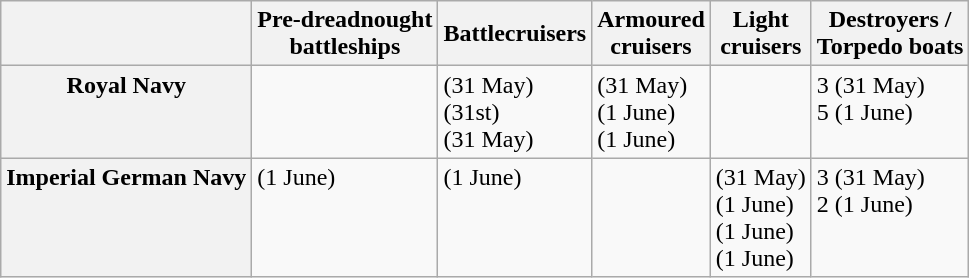<table class="wikitable plainrowheaders">
<tr>
<th scope="col"></th>
<th scope="col">Pre-dreadnought<br>battleships</th>
<th scope="col">Battlecruisers</th>
<th scope="col">Armoured<br>cruisers</th>
<th scope="col">Light<br>cruisers</th>
<th scope="col">Destroyers /<br>Torpedo boats</th>
</tr>
<tr>
<th style="vertical-align: top;" scope="row">Royal Navy</th>
<td scope="row"></td>
<td style="vertical-align: top;" scope="row"> (31 May)<br> (31st)<br>  (31 May)</td>
<td style="vertical-align: top;" scope="row"> (31 May)<br> (1 June)<br> (1 June)</td>
<td style="vertical-align: top;"scope="row"></td>
<td style="vertical-align: top;" scope="row">3 (31 May)<br>5 (1 June)</td>
</tr>
<tr>
<th style="vertical-align: top;"  scope="row">Imperial German Navy</th>
<td style="vertical-align: top;" scope="row"> (1 June)</td>
<td style="vertical-align: top;" scope="row"> (1 June)</td>
<td scope="row"></td>
<td scope="row"> (31 May)<br> (1 June)<br> (1 June)<br> (1 June)<br></td>
<td style="vertical-align: top;" scope="row">3 (31 May)<br>2 (1 June)</td>
</tr>
</table>
